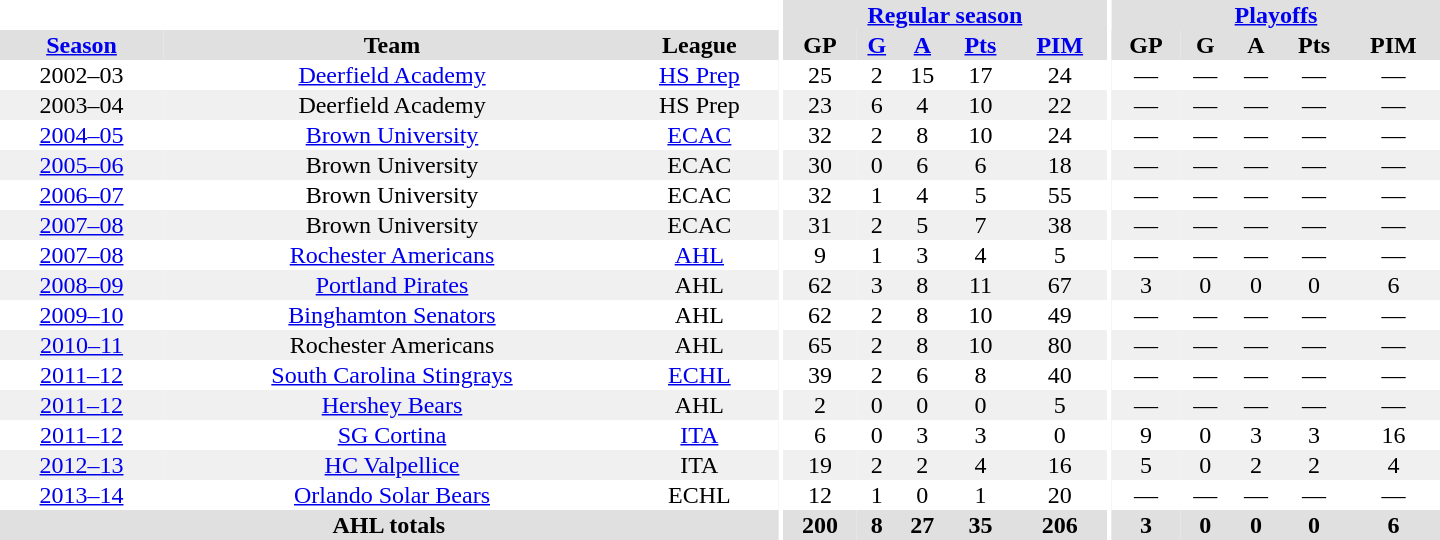<table border="0" cellpadding="1" cellspacing="0" style="text-align:center; width:60em">
<tr bgcolor="#e0e0e0">
<th colspan="3" bgcolor="#ffffff"></th>
<th rowspan="99" bgcolor="#ffffff"></th>
<th colspan="5"><a href='#'>Regular season</a></th>
<th rowspan="99" bgcolor="#ffffff"></th>
<th colspan="5"><a href='#'>Playoffs</a></th>
</tr>
<tr bgcolor="#e0e0e0">
<th><a href='#'>Season</a></th>
<th>Team</th>
<th>League</th>
<th>GP</th>
<th><a href='#'>G</a></th>
<th><a href='#'>A</a></th>
<th><a href='#'>Pts</a></th>
<th><a href='#'>PIM</a></th>
<th>GP</th>
<th>G</th>
<th>A</th>
<th>Pts</th>
<th>PIM</th>
</tr>
<tr>
<td>2002–03</td>
<td><a href='#'>Deerfield Academy</a></td>
<td><a href='#'>HS Prep</a></td>
<td>25</td>
<td>2</td>
<td>15</td>
<td>17</td>
<td>24</td>
<td>—</td>
<td>—</td>
<td>—</td>
<td>—</td>
<td>—</td>
</tr>
<tr bgcolor="#f0f0f0">
<td>2003–04</td>
<td>Deerfield Academy</td>
<td>HS Prep</td>
<td>23</td>
<td>6</td>
<td>4</td>
<td>10</td>
<td>22</td>
<td>—</td>
<td>—</td>
<td>—</td>
<td>—</td>
<td>—</td>
</tr>
<tr>
<td><a href='#'>2004–05</a></td>
<td><a href='#'>Brown University</a></td>
<td><a href='#'>ECAC</a></td>
<td>32</td>
<td>2</td>
<td>8</td>
<td>10</td>
<td>24</td>
<td>—</td>
<td>—</td>
<td>—</td>
<td>—</td>
<td>—</td>
</tr>
<tr bgcolor="#f0f0f0">
<td><a href='#'>2005–06</a></td>
<td>Brown University</td>
<td>ECAC</td>
<td>30</td>
<td>0</td>
<td>6</td>
<td>6</td>
<td>18</td>
<td>—</td>
<td>—</td>
<td>—</td>
<td>—</td>
<td>—</td>
</tr>
<tr>
<td><a href='#'>2006–07</a></td>
<td>Brown University</td>
<td>ECAC</td>
<td>32</td>
<td>1</td>
<td>4</td>
<td>5</td>
<td>55</td>
<td>—</td>
<td>—</td>
<td>—</td>
<td>—</td>
<td>—</td>
</tr>
<tr bgcolor="#f0f0f0">
<td><a href='#'>2007–08</a></td>
<td>Brown University</td>
<td>ECAC</td>
<td>31</td>
<td>2</td>
<td>5</td>
<td>7</td>
<td>38</td>
<td>—</td>
<td>—</td>
<td>—</td>
<td>—</td>
<td>—</td>
</tr>
<tr>
<td><a href='#'>2007–08</a></td>
<td><a href='#'>Rochester Americans</a></td>
<td><a href='#'>AHL</a></td>
<td>9</td>
<td>1</td>
<td>3</td>
<td>4</td>
<td>5</td>
<td>—</td>
<td>—</td>
<td>—</td>
<td>—</td>
<td>—</td>
</tr>
<tr bgcolor="#f0f0f0">
<td><a href='#'>2008–09</a></td>
<td><a href='#'>Portland Pirates</a></td>
<td>AHL</td>
<td>62</td>
<td>3</td>
<td>8</td>
<td>11</td>
<td>67</td>
<td>3</td>
<td>0</td>
<td>0</td>
<td>0</td>
<td>6</td>
</tr>
<tr>
<td><a href='#'>2009–10</a></td>
<td><a href='#'>Binghamton Senators</a></td>
<td>AHL</td>
<td>62</td>
<td>2</td>
<td>8</td>
<td>10</td>
<td>49</td>
<td>—</td>
<td>—</td>
<td>—</td>
<td>—</td>
<td>—</td>
</tr>
<tr bgcolor="#f0f0f0">
<td><a href='#'>2010–11</a></td>
<td>Rochester Americans</td>
<td>AHL</td>
<td>65</td>
<td>2</td>
<td>8</td>
<td>10</td>
<td>80</td>
<td>—</td>
<td>—</td>
<td>—</td>
<td>—</td>
<td>—</td>
</tr>
<tr>
<td><a href='#'>2011–12</a></td>
<td><a href='#'>South Carolina Stingrays</a></td>
<td><a href='#'>ECHL</a></td>
<td>39</td>
<td>2</td>
<td>6</td>
<td>8</td>
<td>40</td>
<td>—</td>
<td>—</td>
<td>—</td>
<td>—</td>
<td>—</td>
</tr>
<tr bgcolor="#f0f0f0">
<td><a href='#'>2011–12</a></td>
<td><a href='#'>Hershey Bears</a></td>
<td>AHL</td>
<td>2</td>
<td>0</td>
<td>0</td>
<td>0</td>
<td>5</td>
<td>—</td>
<td>—</td>
<td>—</td>
<td>—</td>
<td>—</td>
</tr>
<tr>
<td><a href='#'>2011–12</a></td>
<td><a href='#'>SG Cortina</a></td>
<td><a href='#'>ITA</a></td>
<td>6</td>
<td>0</td>
<td>3</td>
<td>3</td>
<td>0</td>
<td>9</td>
<td>0</td>
<td>3</td>
<td>3</td>
<td>16</td>
</tr>
<tr bgcolor="#f0f0f0">
<td><a href='#'>2012–13</a></td>
<td><a href='#'>HC Valpellice</a></td>
<td>ITA</td>
<td>19</td>
<td>2</td>
<td>2</td>
<td>4</td>
<td>16</td>
<td>5</td>
<td>0</td>
<td>2</td>
<td>2</td>
<td>4</td>
</tr>
<tr>
<td><a href='#'>2013–14</a></td>
<td><a href='#'>Orlando Solar Bears</a></td>
<td>ECHL</td>
<td>12</td>
<td>1</td>
<td>0</td>
<td>1</td>
<td>20</td>
<td>—</td>
<td>—</td>
<td>—</td>
<td>—</td>
<td>—</td>
</tr>
<tr bgcolor="#e0e0e0">
<th colspan="3">AHL totals</th>
<th>200</th>
<th>8</th>
<th>27</th>
<th>35</th>
<th>206</th>
<th>3</th>
<th>0</th>
<th>0</th>
<th>0</th>
<th>6</th>
</tr>
</table>
